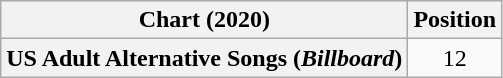<table class="wikitable plainrowheaders" style="text-align:center">
<tr>
<th scope="col">Chart (2020)</th>
<th scope="col">Position</th>
</tr>
<tr>
<th scope="row">US Adult Alternative Songs (<em>Billboard</em>)</th>
<td>12</td>
</tr>
</table>
